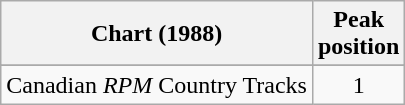<table class="wikitable sortable">
<tr>
<th align="left">Chart (1988)</th>
<th align="center">Peak<br>position</th>
</tr>
<tr>
</tr>
<tr>
</tr>
<tr>
<td align="left">Canadian <em>RPM</em> Country Tracks</td>
<td align="center">1</td>
</tr>
</table>
